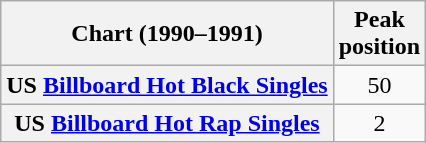<table class="wikitable sortable plainrowheaders" style="text-align:center">
<tr>
<th scope="col">Chart (1990–1991)</th>
<th scope="col">Peak<br>position</th>
</tr>
<tr>
<th scope="row">US <a href='#'>Billboard Hot Black Singles</a></th>
<td style="text-align:center;">50</td>
</tr>
<tr>
<th scope="row">US <a href='#'>Billboard Hot Rap Singles</a></th>
<td style="text-align:center;">2</td>
</tr>
</table>
